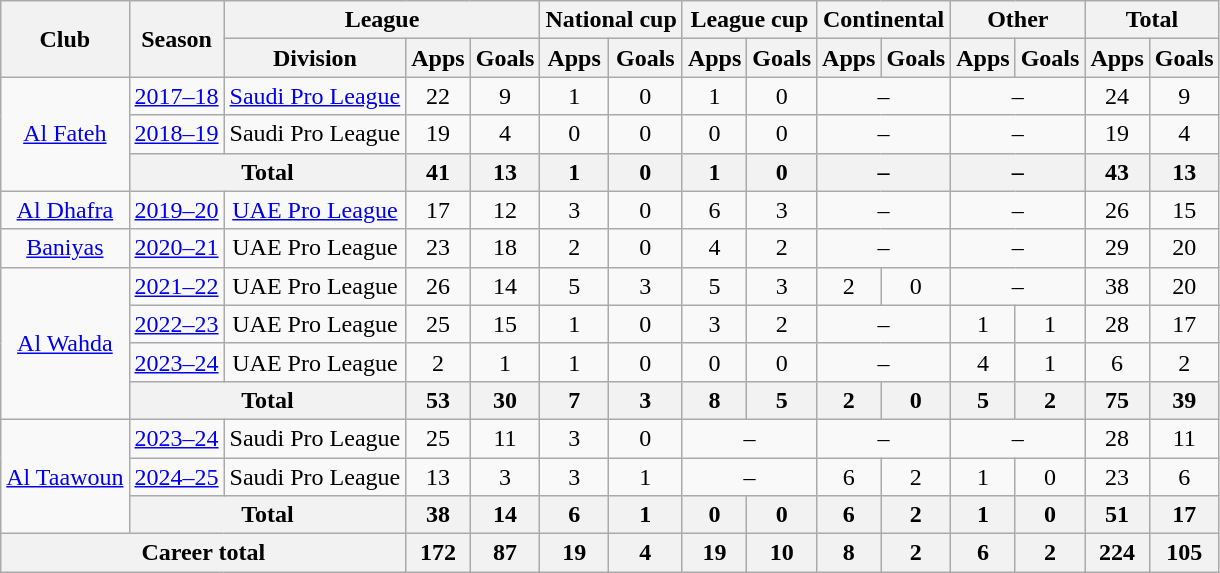<table class="wikitable" style="text-align: center;">
<tr>
<th rowspan="2">Club</th>
<th rowspan="2">Season</th>
<th colspan="3">League</th>
<th colspan="2">National cup</th>
<th colspan="2">League cup</th>
<th colspan="2">Continental</th>
<th colspan="2">Other</th>
<th colspan="2">Total</th>
</tr>
<tr>
<th>Division</th>
<th>Apps</th>
<th>Goals</th>
<th>Apps</th>
<th>Goals</th>
<th>Apps</th>
<th>Goals</th>
<th>Apps</th>
<th>Goals</th>
<th>Apps</th>
<th>Goals</th>
<th>Apps</th>
<th>Goals</th>
</tr>
<tr>
<td rowspan="3"><a href='#'>Al Fateh</a></td>
<td><a href='#'>2017–18</a></td>
<td><a href='#'>Saudi Pro League</a></td>
<td>22</td>
<td>9</td>
<td>1</td>
<td>0</td>
<td>1</td>
<td>0</td>
<td colspan="2">–</td>
<td colspan="2">–</td>
<td>24</td>
<td>9</td>
</tr>
<tr>
<td><a href='#'>2018–19</a></td>
<td>Saudi Pro League</td>
<td>19</td>
<td>4</td>
<td>0</td>
<td>0</td>
<td>0</td>
<td>0</td>
<td colspan="2">–</td>
<td colspan="2">–</td>
<td>19</td>
<td>4</td>
</tr>
<tr>
<th colspan="2">Total</th>
<th>41</th>
<th>13</th>
<th>1</th>
<th>0</th>
<th>1</th>
<th>0</th>
<th colspan="2">–</th>
<th colspan="2">–</th>
<th>43</th>
<th>13</th>
</tr>
<tr>
<td><a href='#'>Al Dhafra</a></td>
<td><a href='#'>2019–20</a></td>
<td><a href='#'>UAE Pro League</a></td>
<td>17</td>
<td>12</td>
<td>3</td>
<td>0</td>
<td>6</td>
<td>3</td>
<td colspan="2">–</td>
<td colspan="2">–</td>
<td>26</td>
<td>15</td>
</tr>
<tr>
<td><a href='#'>Baniyas</a></td>
<td><a href='#'>2020–21</a></td>
<td>UAE Pro League</td>
<td>23</td>
<td>18</td>
<td>2</td>
<td>0</td>
<td>4</td>
<td>2</td>
<td colspan="2">–</td>
<td colspan="2">–</td>
<td>29</td>
<td>20</td>
</tr>
<tr>
<td rowspan="4"><a href='#'>Al Wahda</a></td>
<td><a href='#'>2021–22</a></td>
<td>UAE Pro League</td>
<td>26</td>
<td>14</td>
<td>5</td>
<td>3</td>
<td>5</td>
<td>3</td>
<td>2</td>
<td>0</td>
<td colspan="2">–</td>
<td>38</td>
<td>20</td>
</tr>
<tr>
<td><a href='#'>2022–23</a></td>
<td>UAE Pro League</td>
<td>25</td>
<td>15</td>
<td>1</td>
<td>0</td>
<td>3</td>
<td>2</td>
<td colspan="2">–</td>
<td>1</td>
<td>1</td>
<td>28</td>
<td>17</td>
</tr>
<tr>
<td><a href='#'>2023–24</a></td>
<td>UAE Pro League</td>
<td>2</td>
<td>1</td>
<td>1</td>
<td>0</td>
<td>0</td>
<td>0</td>
<td colspan="2">–</td>
<td>4</td>
<td>1</td>
<td>6</td>
<td>2</td>
</tr>
<tr>
<th colspan="2">Total</th>
<th>53</th>
<th>30</th>
<th>7</th>
<th>3</th>
<th>8</th>
<th>5</th>
<th>2</th>
<th>0</th>
<th>5</th>
<th>2</th>
<th>75</th>
<th>39</th>
</tr>
<tr>
<td rowspan="3"><a href='#'>Al Taawoun</a></td>
<td><a href='#'>2023–24</a></td>
<td>Saudi Pro League</td>
<td>25</td>
<td>11</td>
<td>3</td>
<td>0</td>
<td colspan="2">–</td>
<td colspan="2">–</td>
<td colspan="2">–</td>
<td>28</td>
<td>11</td>
</tr>
<tr>
<td><a href='#'>2024–25</a></td>
<td>Saudi Pro League</td>
<td>13</td>
<td>3</td>
<td>3</td>
<td>1</td>
<td colspan="2">–</td>
<td>6</td>
<td>2</td>
<td>1</td>
<td>0</td>
<td>23</td>
<td>6</td>
</tr>
<tr>
<th colspan="2">Total</th>
<th>38</th>
<th>14</th>
<th>6</th>
<th>1</th>
<th>0</th>
<th>0</th>
<th>6</th>
<th>2</th>
<th>1</th>
<th>0</th>
<th>51</th>
<th>17</th>
</tr>
<tr>
<th colspan="3">Career total</th>
<th>172</th>
<th>87</th>
<th>19</th>
<th>4</th>
<th>19</th>
<th>10</th>
<th>8</th>
<th>2</th>
<th>6</th>
<th>2</th>
<th>224</th>
<th>105</th>
</tr>
</table>
